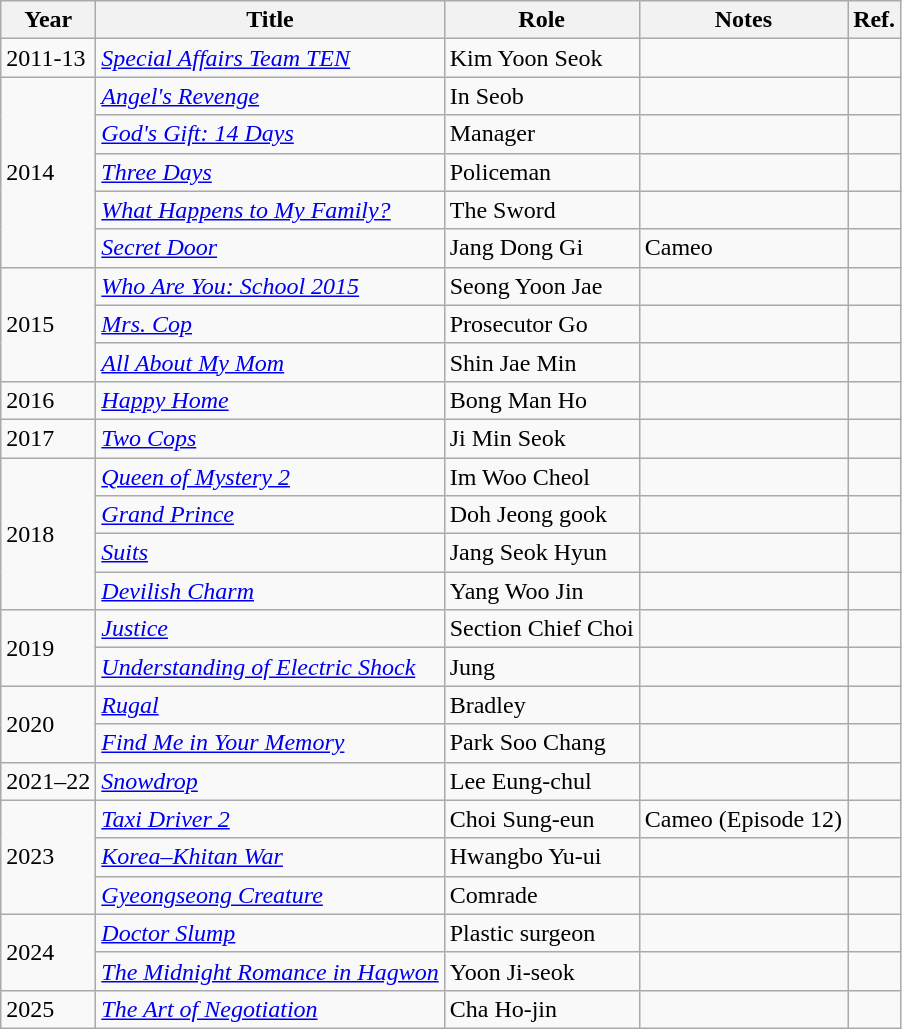<table class="wikitable">
<tr>
<th>Year</th>
<th>Title</th>
<th>Role</th>
<th>Notes</th>
<th>Ref.</th>
</tr>
<tr>
<td>2011-13</td>
<td><em><a href='#'>Special Affairs Team TEN</a></em></td>
<td>Kim Yoon Seok</td>
<td></td>
<td></td>
</tr>
<tr>
<td rowspan="5">2014</td>
<td><em><a href='#'>Angel's Revenge</a></em></td>
<td>In Seob</td>
<td></td>
<td></td>
</tr>
<tr>
<td><em><a href='#'>God's Gift: 14 Days</a></em></td>
<td>Manager</td>
<td></td>
<td></td>
</tr>
<tr>
<td><em><a href='#'>Three Days</a></em></td>
<td>Policeman</td>
<td></td>
<td></td>
</tr>
<tr>
<td><em><a href='#'>What Happens to My Family?</a></em></td>
<td>The Sword</td>
<td></td>
<td></td>
</tr>
<tr>
<td><em><a href='#'>Secret Door</a></em></td>
<td>Jang Dong Gi</td>
<td>Cameo</td>
<td></td>
</tr>
<tr>
<td rowspan="3">2015</td>
<td><em><a href='#'>Who Are You: School 2015</a></em></td>
<td>Seong Yoon Jae</td>
<td></td>
<td></td>
</tr>
<tr>
<td><em><a href='#'>Mrs. Cop</a></em></td>
<td>Prosecutor Go</td>
<td></td>
<td></td>
</tr>
<tr>
<td><em><a href='#'>All About My Mom</a></em></td>
<td>Shin Jae Min</td>
<td></td>
<td></td>
</tr>
<tr>
<td>2016</td>
<td><em><a href='#'>Happy Home</a></em></td>
<td>Bong Man Ho</td>
<td></td>
<td></td>
</tr>
<tr>
<td>2017</td>
<td><em><a href='#'>Two Cops</a></em></td>
<td>Ji Min Seok</td>
<td></td>
<td></td>
</tr>
<tr>
<td rowspan="4">2018</td>
<td><em><a href='#'>Queen of Mystery 2</a></em></td>
<td>Im Woo Cheol</td>
<td></td>
<td></td>
</tr>
<tr>
<td><em><a href='#'>Grand Prince</a></em></td>
<td>Doh Jeong gook</td>
<td></td>
<td></td>
</tr>
<tr>
<td><em><a href='#'>Suits</a></em></td>
<td>Jang Seok Hyun</td>
<td></td>
<td></td>
</tr>
<tr>
<td><em><a href='#'>Devilish Charm</a></em></td>
<td>Yang Woo Jin</td>
<td></td>
<td></td>
</tr>
<tr>
<td rowspan="2">2019</td>
<td><em><a href='#'>Justice</a></em></td>
<td>Section Chief Choi</td>
<td></td>
<td></td>
</tr>
<tr>
<td><em><a href='#'>Understanding of Electric Shock</a></em></td>
<td>Jung</td>
<td></td>
<td></td>
</tr>
<tr>
<td rowspan="2">2020</td>
<td><em><a href='#'>Rugal</a></em></td>
<td>Bradley</td>
<td></td>
<td></td>
</tr>
<tr>
<td><em><a href='#'>Find Me in Your Memory</a></em></td>
<td>Park Soo Chang</td>
<td></td>
<td></td>
</tr>
<tr>
<td>2021–22</td>
<td><em><a href='#'>Snowdrop</a></em></td>
<td>Lee Eung-chul</td>
<td></td>
<td></td>
</tr>
<tr>
<td rowspan="3">2023</td>
<td><em><a href='#'>Taxi Driver 2</a></em></td>
<td>Choi Sung-eun</td>
<td>Cameo (Episode 12)</td>
<td></td>
</tr>
<tr>
<td><em><a href='#'>Korea–Khitan War</a></em></td>
<td>Hwangbo Yu-ui</td>
<td></td>
<td></td>
</tr>
<tr>
<td><em><a href='#'>Gyeongseong Creature</a></em></td>
<td>Comrade</td>
<td></td>
</tr>
<tr>
<td rowspan="2">2024</td>
<td><em><a href='#'>Doctor Slump</a></em></td>
<td>Plastic surgeon</td>
<td></td>
<td></td>
</tr>
<tr>
<td><em><a href='#'>The Midnight Romance in Hagwon</a></em></td>
<td>Yoon Ji-seok</td>
<td></td>
<td></td>
</tr>
<tr>
<td>2025</td>
<td><em><a href='#'>The Art of Negotiation</a></em></td>
<td>Cha Ho-jin</td>
<td></td>
<td></td>
</tr>
</table>
